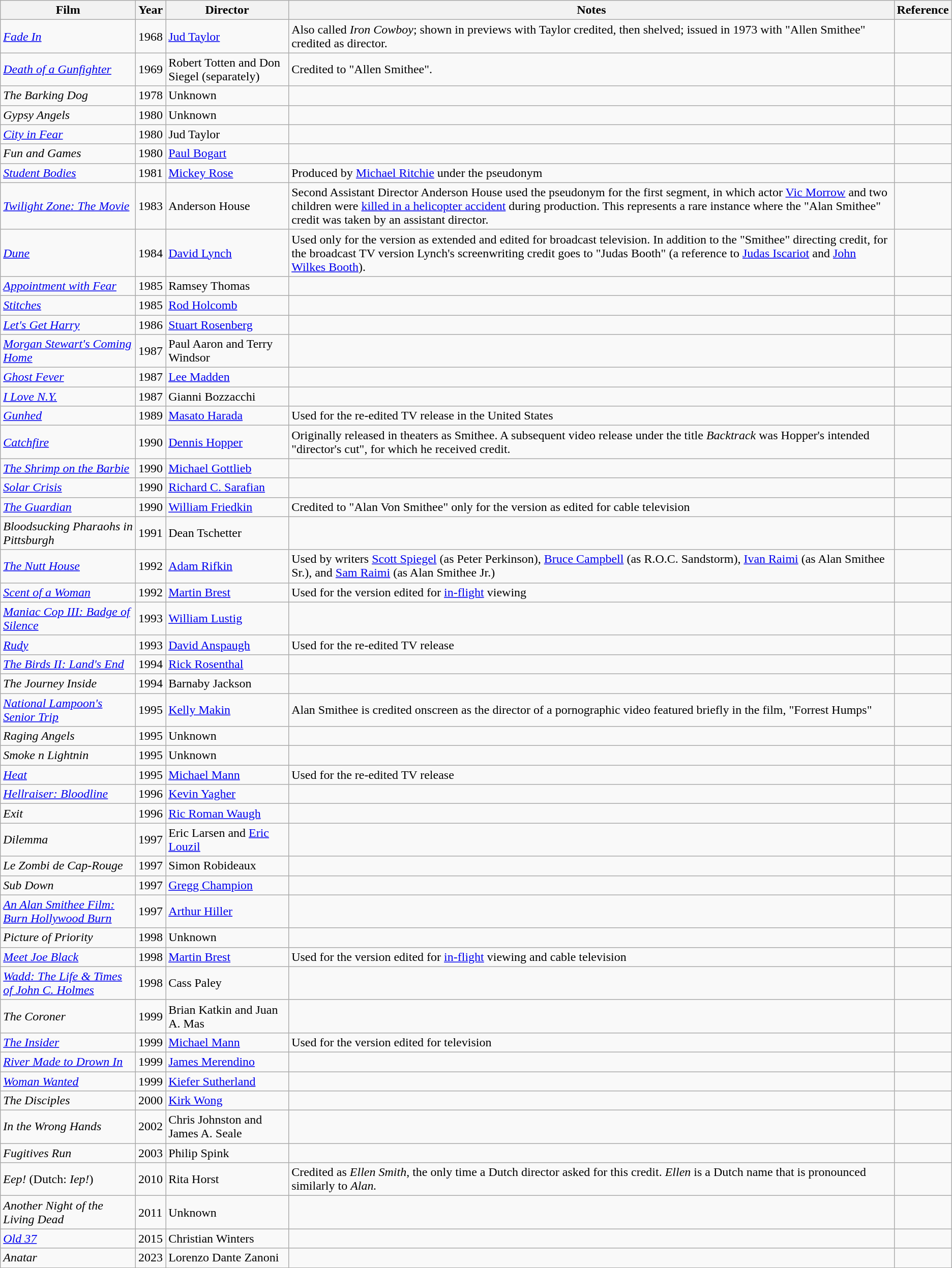<table class="wikitable sortable">
<tr>
<th>Film</th>
<th>Year</th>
<th>Director</th>
<th>Notes</th>
<th>Reference</th>
</tr>
<tr>
<td><em><a href='#'>Fade In</a></em></td>
<td>1968</td>
<td><a href='#'>Jud Taylor</a></td>
<td>Also called <em>Iron Cowboy</em>; shown in previews with Taylor credited, then shelved; issued in 1973 with "Allen Smithee" credited as director.</td>
<td></td>
</tr>
<tr>
<td><em><a href='#'>Death of a Gunfighter</a></em></td>
<td>1969</td>
<td>Robert Totten and Don Siegel (separately)</td>
<td>Credited to "Allen Smithee".</td>
<td></td>
</tr>
<tr>
<td><em>The Barking Dog</em></td>
<td>1978</td>
<td>Unknown</td>
<td></td>
<td></td>
</tr>
<tr>
<td><em>Gypsy Angels</em></td>
<td>1980</td>
<td>Unknown</td>
<td></td>
<td></td>
</tr>
<tr>
<td><em><a href='#'>City in Fear</a></em></td>
<td>1980</td>
<td>Jud Taylor</td>
<td></td>
<td></td>
</tr>
<tr>
<td><em>Fun and Games</em></td>
<td>1980</td>
<td><a href='#'>Paul Bogart</a></td>
<td></td>
<td></td>
</tr>
<tr>
<td><em><a href='#'>Student Bodies</a></em></td>
<td>1981</td>
<td><a href='#'>Mickey Rose</a></td>
<td>Produced by <a href='#'>Michael Ritchie</a> under the pseudonym</td>
<td></td>
</tr>
<tr>
<td><em><a href='#'>Twilight Zone: The Movie</a></em></td>
<td>1983</td>
<td>Anderson House</td>
<td>Second Assistant Director Anderson House used the pseudonym for the first segment, in which actor <a href='#'>Vic Morrow</a> and two children were <a href='#'>killed in a helicopter accident</a> during production. This represents a rare instance where the "Alan Smithee" credit was taken by an assistant director.</td>
<td></td>
</tr>
<tr>
<td><em><a href='#'>Dune</a></em></td>
<td>1984</td>
<td><a href='#'>David Lynch</a></td>
<td>Used only for the version as extended and edited for broadcast television. In addition to the "Smithee" directing credit, for the broadcast TV version Lynch's screenwriting credit goes to "Judas Booth" (a reference to <a href='#'>Judas Iscariot</a> and <a href='#'>John Wilkes Booth</a>).</td>
<td></td>
</tr>
<tr>
<td><em><a href='#'>Appointment with Fear</a></em></td>
<td>1985</td>
<td>Ramsey Thomas</td>
<td></td>
<td></td>
</tr>
<tr>
<td><em><a href='#'>Stitches</a></em></td>
<td>1985</td>
<td><a href='#'>Rod Holcomb</a></td>
<td></td>
<td></td>
</tr>
<tr>
<td><em><a href='#'>Let's Get Harry</a></em></td>
<td>1986</td>
<td><a href='#'>Stuart Rosenberg</a></td>
<td></td>
<td></td>
</tr>
<tr>
<td><em><a href='#'>Morgan Stewart's Coming Home</a></em></td>
<td>1987</td>
<td>Paul Aaron and Terry Windsor</td>
<td></td>
<td></td>
</tr>
<tr>
<td><em><a href='#'>Ghost Fever</a></em></td>
<td>1987</td>
<td><a href='#'>Lee Madden</a></td>
<td></td>
<td></td>
</tr>
<tr>
<td><em><a href='#'>I Love N.Y.</a></em></td>
<td>1987</td>
<td>Gianni Bozzacchi</td>
<td></td>
<td></td>
</tr>
<tr>
<td><em><a href='#'>Gunhed</a></em></td>
<td>1989</td>
<td><a href='#'>Masato Harada</a></td>
<td>Used for the re-edited TV release in the United States</td>
<td></td>
</tr>
<tr>
<td><em><a href='#'>Catchfire</a></em></td>
<td>1990</td>
<td><a href='#'>Dennis Hopper</a></td>
<td>Originally released in theaters as Smithee. A subsequent video release under the title <em>Backtrack</em> was Hopper's intended "director's cut", for which he received credit.</td>
<td></td>
</tr>
<tr>
<td><em><a href='#'>The Shrimp on the Barbie</a></em></td>
<td>1990</td>
<td><a href='#'>Michael Gottlieb</a></td>
<td></td>
<td></td>
</tr>
<tr>
<td><em><a href='#'>Solar Crisis</a></em></td>
<td>1990</td>
<td><a href='#'>Richard C. Sarafian</a></td>
<td></td>
<td></td>
</tr>
<tr>
<td><em><a href='#'>The Guardian</a></em></td>
<td>1990</td>
<td><a href='#'>William Friedkin</a></td>
<td>Credited to "Alan Von Smithee" only for the version as edited for cable television</td>
<td></td>
</tr>
<tr>
<td><em>Bloodsucking Pharaohs in Pittsburgh</em></td>
<td>1991</td>
<td>Dean Tschetter</td>
<td></td>
<td></td>
</tr>
<tr>
<td><em><a href='#'>The Nutt House</a></em></td>
<td>1992</td>
<td><a href='#'>Adam Rifkin</a></td>
<td>Used by writers <a href='#'>Scott Spiegel</a> (as Peter Perkinson), <a href='#'>Bruce Campbell</a> (as R.O.C. Sandstorm), <a href='#'>Ivan Raimi</a> (as Alan Smithee Sr.), and <a href='#'>Sam Raimi</a> (as Alan Smithee Jr.)</td>
<td></td>
</tr>
<tr>
<td><em><a href='#'>Scent of a Woman</a></em></td>
<td>1992</td>
<td><a href='#'>Martin Brest</a></td>
<td>Used for the version edited for <a href='#'>in-flight</a> viewing</td>
<td></td>
</tr>
<tr>
<td><em><a href='#'>Maniac Cop III: Badge of Silence</a></em></td>
<td>1993</td>
<td><a href='#'>William Lustig</a></td>
<td></td>
<td></td>
</tr>
<tr>
<td><em><a href='#'>Rudy</a></em></td>
<td>1993</td>
<td><a href='#'>David Anspaugh</a></td>
<td>Used for the re-edited TV release</td>
<td></td>
</tr>
<tr>
<td><em><a href='#'>The Birds II: Land's End</a></em></td>
<td>1994</td>
<td><a href='#'>Rick Rosenthal</a></td>
<td></td>
<td></td>
</tr>
<tr>
<td><em>The Journey Inside</em></td>
<td>1994</td>
<td>Barnaby Jackson</td>
<td></td>
<td></td>
</tr>
<tr>
<td><em><a href='#'>National Lampoon's Senior Trip</a></em></td>
<td>1995</td>
<td><a href='#'>Kelly Makin</a></td>
<td>Alan Smithee is credited onscreen as the director of a pornographic video featured briefly in the film, "Forrest Humps"</td>
<td></td>
</tr>
<tr>
<td><em>Raging Angels</em></td>
<td>1995</td>
<td>Unknown</td>
<td></td>
<td></td>
</tr>
<tr>
<td><em>Smoke n Lightnin</em></td>
<td>1995</td>
<td>Unknown</td>
<td></td>
<td></td>
</tr>
<tr>
<td><em><a href='#'>Heat</a></em></td>
<td>1995</td>
<td><a href='#'>Michael Mann</a></td>
<td>Used for the re-edited TV release</td>
<td></td>
</tr>
<tr>
<td><em><a href='#'>Hellraiser: Bloodline</a></em></td>
<td>1996</td>
<td><a href='#'>Kevin Yagher</a></td>
<td></td>
<td></td>
</tr>
<tr>
<td><em>Exit</em></td>
<td>1996</td>
<td><a href='#'>Ric Roman Waugh</a></td>
<td></td>
<td></td>
</tr>
<tr>
<td><em>Dilemma</em></td>
<td>1997</td>
<td>Eric Larsen and <a href='#'>Eric Louzil</a></td>
<td></td>
<td></td>
</tr>
<tr>
<td><em>Le Zombi de Cap-Rouge</em></td>
<td>1997</td>
<td>Simon Robideaux</td>
<td></td>
<td></td>
</tr>
<tr>
<td><em>Sub Down</em></td>
<td>1997</td>
<td><a href='#'>Gregg Champion</a></td>
<td></td>
<td></td>
</tr>
<tr>
<td><em><a href='#'>An Alan Smithee Film: Burn Hollywood Burn</a></em></td>
<td>1997</td>
<td><a href='#'>Arthur Hiller</a></td>
<td></td>
<td></td>
</tr>
<tr>
<td><em>Picture of Priority</em></td>
<td>1998</td>
<td>Unknown</td>
<td></td>
<td></td>
</tr>
<tr>
<td><em><a href='#'>Meet Joe Black</a></em></td>
<td>1998</td>
<td><a href='#'>Martin Brest</a></td>
<td>Used for the version edited for <a href='#'>in-flight</a> viewing and cable television</td>
<td></td>
</tr>
<tr>
<td><em><a href='#'>Wadd: The Life & Times of John C. Holmes</a></em></td>
<td>1998</td>
<td>Cass Paley</td>
<td></td>
<td></td>
</tr>
<tr>
<td><em>The Coroner</em></td>
<td>1999</td>
<td>Brian Katkin and Juan A. Mas</td>
<td></td>
<td></td>
</tr>
<tr>
<td><em><a href='#'>The Insider</a></em></td>
<td>1999</td>
<td><a href='#'>Michael Mann</a></td>
<td>Used for the version edited for television</td>
<td></td>
</tr>
<tr>
<td><em><a href='#'>River Made to Drown In</a></em></td>
<td>1999</td>
<td><a href='#'>James Merendino</a></td>
<td></td>
<td></td>
</tr>
<tr>
<td><em><a href='#'>Woman Wanted</a></em></td>
<td>1999</td>
<td><a href='#'>Kiefer Sutherland</a></td>
<td></td>
<td></td>
</tr>
<tr>
<td><em>The Disciples</em></td>
<td>2000</td>
<td><a href='#'>Kirk Wong</a></td>
<td></td>
<td></td>
</tr>
<tr>
<td><em>In the Wrong Hands</em></td>
<td>2002</td>
<td>Chris Johnston and James A. Seale</td>
<td></td>
<td></td>
</tr>
<tr>
<td><em>Fugitives Run</em></td>
<td>2003</td>
<td>Philip Spink</td>
<td></td>
<td></td>
</tr>
<tr>
<td><em>Eep!</em> (Dutch: <em>Iep!</em>)</td>
<td>2010</td>
<td>Rita Horst</td>
<td>Credited as <em>Ellen Smith</em>, the only time a Dutch director asked for this credit. <em>Ellen</em> is a Dutch name that is pronounced similarly to <em>Alan.</em></td>
<td></td>
</tr>
<tr>
<td><em>Another Night of the Living Dead</em></td>
<td>2011</td>
<td>Unknown</td>
<td></td>
<td></td>
</tr>
<tr>
<td><em><a href='#'>Old 37</a></em></td>
<td>2015</td>
<td>Christian Winters</td>
<td></td>
<td></td>
</tr>
<tr>
<td><em>Anatar</em></td>
<td>2023</td>
<td>Lorenzo Dante Zanoni</td>
<td></td>
<td></td>
</tr>
</table>
